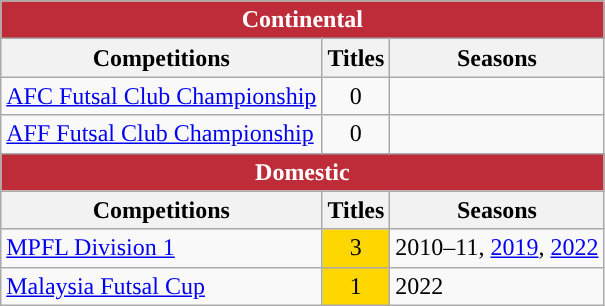<table class="wikitable">
<tr>
<th colspan="3" style="background:#bd2c38; color:white;">Continental</th>
</tr>
<tr>
<th>Competitions</th>
<th>Titles</th>
<th>Seasons</th>
</tr>
<tr>
<td><a href='#'>AFC Futsal Club Championship</a></td>
<td align="center">0</td>
<td></td>
</tr>
<tr>
<td><a href='#'>AFF Futsal Club Championship</a></td>
<td align="center">0</td>
<td></td>
</tr>
<tr>
<th colspan="3" style="background:#bd2c38; color:white;">Domestic</th>
</tr>
<tr>
<th>Competitions</th>
<th>Titles</th>
<th>Seasons</th>
</tr>
<tr>
<td><a href='#'>MPFL Division 1</a></td>
<td align="center" style="background:gold;">3</td>
<td>2010–11, <a href='#'>2019</a>, <a href='#'>2022</a></td>
</tr>
<tr>
<td><a href='#'>Malaysia Futsal Cup</a></td>
<td align="center" style="background:gold;">1</td>
<td>2022</td>
</tr>
</table>
